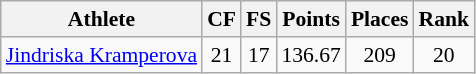<table class="wikitable" border="1" style="font-size:90%">
<tr>
<th>Athlete</th>
<th>CF</th>
<th>FS</th>
<th>Points</th>
<th>Places</th>
<th>Rank</th>
</tr>
<tr align=center>
<td align=left><a href='#'>Jindriska Kramperova</a></td>
<td>21</td>
<td>17</td>
<td>136.67</td>
<td>209</td>
<td>20</td>
</tr>
</table>
